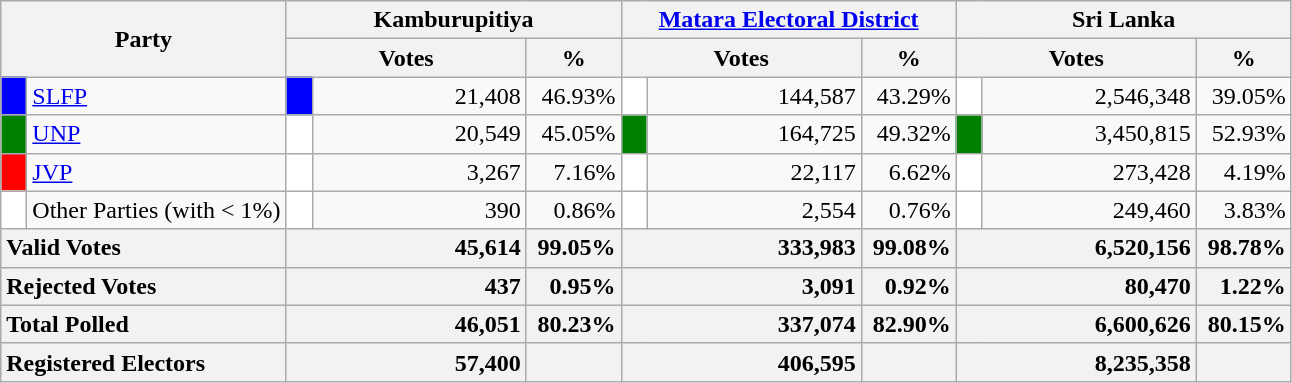<table class="wikitable">
<tr>
<th colspan="2" width="144px"rowspan="2">Party</th>
<th colspan="3" width="216px">Kamburupitiya</th>
<th colspan="3" width="216px"><a href='#'>Matara Electoral District</a></th>
<th colspan="3" width="216px">Sri Lanka</th>
</tr>
<tr>
<th colspan="2" width="144px">Votes</th>
<th>%</th>
<th colspan="2" width="144px">Votes</th>
<th>%</th>
<th colspan="2" width="144px">Votes</th>
<th>%</th>
</tr>
<tr>
<td style="background-color:blue;" width="10px"></td>
<td style="text-align:left;"><a href='#'>SLFP</a></td>
<td style="background-color:blue;" width="10px"></td>
<td style="text-align:right;">21,408</td>
<td style="text-align:right;">46.93%</td>
<td style="background-color:white;" width="10px"></td>
<td style="text-align:right;">144,587</td>
<td style="text-align:right;">43.29%</td>
<td style="background-color:white;" width="10px"></td>
<td style="text-align:right;">2,546,348</td>
<td style="text-align:right;">39.05%</td>
</tr>
<tr>
<td style="background-color:green;" width="10px"></td>
<td style="text-align:left;"><a href='#'>UNP</a></td>
<td style="background-color:white;" width="10px"></td>
<td style="text-align:right;">20,549</td>
<td style="text-align:right;">45.05%</td>
<td style="background-color:green;" width="10px"></td>
<td style="text-align:right;">164,725</td>
<td style="text-align:right;">49.32%</td>
<td style="background-color:green;" width="10px"></td>
<td style="text-align:right;">3,450,815</td>
<td style="text-align:right;">52.93%</td>
</tr>
<tr>
<td style="background-color:red;" width="10px"></td>
<td style="text-align:left;"><a href='#'>JVP</a></td>
<td style="background-color:white;" width="10px"></td>
<td style="text-align:right;">3,267</td>
<td style="text-align:right;">7.16%</td>
<td style="background-color:white;" width="10px"></td>
<td style="text-align:right;">22,117</td>
<td style="text-align:right;">6.62%</td>
<td style="background-color:white;" width="10px"></td>
<td style="text-align:right;">273,428</td>
<td style="text-align:right;">4.19%</td>
</tr>
<tr>
<td style="background-color:white;" width="10px"></td>
<td style="text-align:left;">Other Parties (with < 1%)</td>
<td style="background-color:white;" width="10px"></td>
<td style="text-align:right;">390</td>
<td style="text-align:right;">0.86%</td>
<td style="background-color:white;" width="10px"></td>
<td style="text-align:right;">2,554</td>
<td style="text-align:right;">0.76%</td>
<td style="background-color:white;" width="10px"></td>
<td style="text-align:right;">249,460</td>
<td style="text-align:right;">3.83%</td>
</tr>
<tr>
<th colspan="2" width="144px"style="text-align:left;">Valid Votes</th>
<th style="text-align:right;"colspan="2" width="144px">45,614</th>
<th style="text-align:right;">99.05%</th>
<th style="text-align:right;"colspan="2" width="144px">333,983</th>
<th style="text-align:right;">99.08%</th>
<th style="text-align:right;"colspan="2" width="144px">6,520,156</th>
<th style="text-align:right;">98.78%</th>
</tr>
<tr>
<th colspan="2" width="144px"style="text-align:left;">Rejected Votes</th>
<th style="text-align:right;"colspan="2" width="144px">437</th>
<th style="text-align:right;">0.95%</th>
<th style="text-align:right;"colspan="2" width="144px">3,091</th>
<th style="text-align:right;">0.92%</th>
<th style="text-align:right;"colspan="2" width="144px">80,470</th>
<th style="text-align:right;">1.22%</th>
</tr>
<tr>
<th colspan="2" width="144px"style="text-align:left;">Total Polled</th>
<th style="text-align:right;"colspan="2" width="144px">46,051</th>
<th style="text-align:right;">80.23%</th>
<th style="text-align:right;"colspan="2" width="144px">337,074</th>
<th style="text-align:right;">82.90%</th>
<th style="text-align:right;"colspan="2" width="144px">6,600,626</th>
<th style="text-align:right;">80.15%</th>
</tr>
<tr>
<th colspan="2" width="144px"style="text-align:left;">Registered Electors</th>
<th style="text-align:right;"colspan="2" width="144px">57,400</th>
<th></th>
<th style="text-align:right;"colspan="2" width="144px">406,595</th>
<th></th>
<th style="text-align:right;"colspan="2" width="144px">8,235,358</th>
<th></th>
</tr>
</table>
